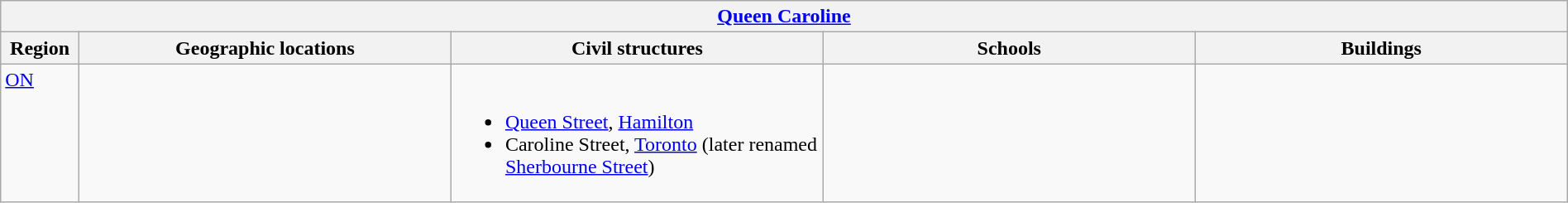<table class="wikitable" width="100%">
<tr>
<th colspan="5"> <a href='#'>Queen Caroline</a></th>
</tr>
<tr>
<th width="5%">Region</th>
<th width="23.75%">Geographic locations</th>
<th width="23.75%">Civil structures</th>
<th width="23.75%">Schools</th>
<th width="23.75%">Buildings</th>
</tr>
<tr>
<td align=left valign=top> <a href='#'>ON</a></td>
<td></td>
<td align=left valign=top><br><ul><li><a href='#'>Queen Street</a>, <a href='#'>Hamilton</a></li><li>Caroline Street, <a href='#'>Toronto</a> (later renamed <a href='#'>Sherbourne Street</a>)</li></ul></td>
<td></td>
<td></td>
</tr>
</table>
